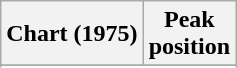<table class="wikitable plainrowheaders">
<tr>
<th>Chart (1975)</th>
<th>Peak <br> position</th>
</tr>
<tr>
</tr>
<tr>
</tr>
</table>
